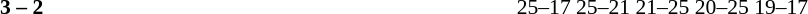<table width=100% cellspacing=1>
<tr>
<th width=20%></th>
<th width=12%></th>
<th width=20%></th>
<th width=33%></th>
<td></td>
</tr>
<tr style=font-size:90%>
<td align=right><strong></strong></td>
<td align=center><strong>3 – 2</strong></td>
<td></td>
<td>25–17 25–21 21–25 20–25 19–17</td>
</tr>
</table>
